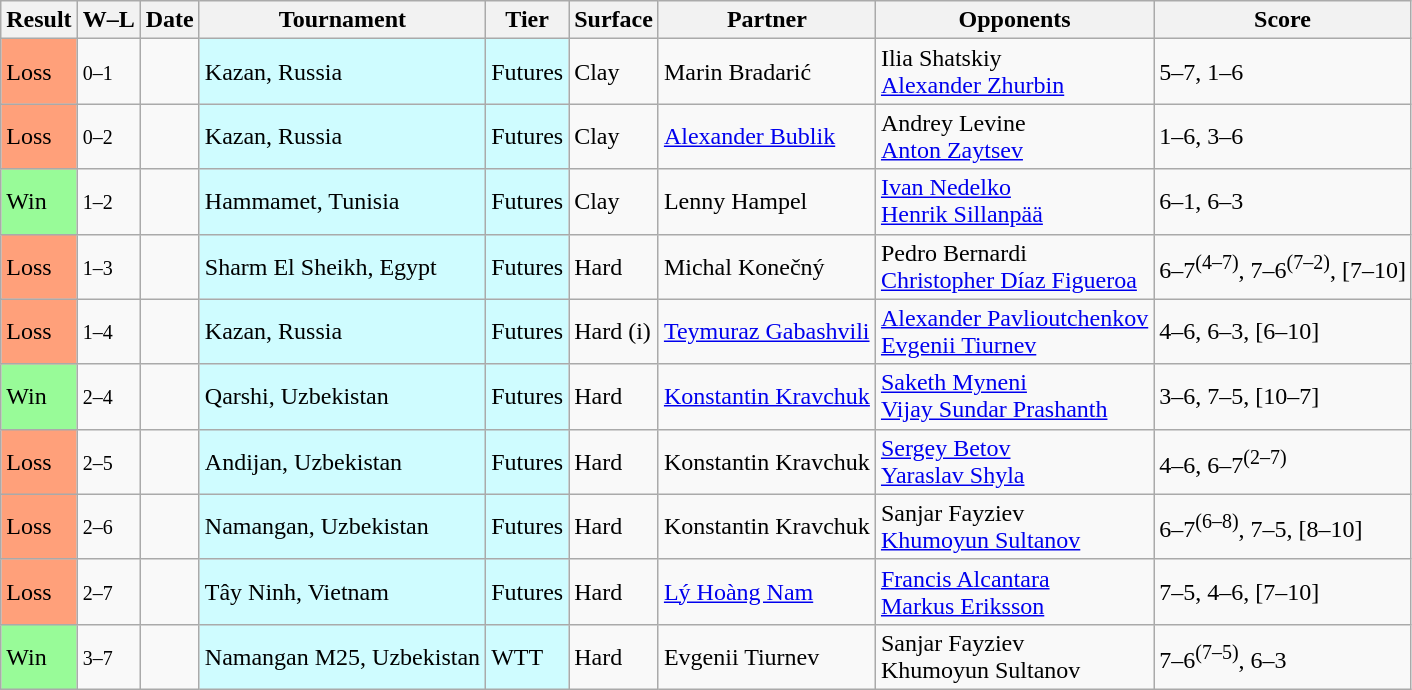<table class="sortable wikitable">
<tr>
<th>Result</th>
<th class=unsortable>W–L</th>
<th>Date</th>
<th>Tournament</th>
<th>Tier</th>
<th>Surface</th>
<th>Partner</th>
<th>Opponents</th>
<th class=unsortable>Score</th>
</tr>
<tr>
<td bgcolor=FFA07A>Loss</td>
<td><small>0–1</small></td>
<td></td>
<td bgcolor=cffcff>Kazan, Russia</td>
<td bgcolor=cffcff>Futures</td>
<td>Clay</td>
<td> Marin Bradarić</td>
<td> Ilia Shatskiy<br> <a href='#'>Alexander Zhurbin</a></td>
<td>5–7, 1–6</td>
</tr>
<tr>
<td bgcolor=FFA07A>Loss</td>
<td><small>0–2</small></td>
<td></td>
<td bgcolor=cffcff>Kazan, Russia</td>
<td bgcolor=cffcff>Futures</td>
<td>Clay</td>
<td> <a href='#'>Alexander Bublik</a></td>
<td> Andrey Levine<br> <a href='#'>Anton Zaytsev</a></td>
<td>1–6, 3–6</td>
</tr>
<tr>
<td bgcolor=98FB98>Win</td>
<td><small>1–2</small></td>
<td></td>
<td bgcolor=cffcff>Hammamet, Tunisia</td>
<td bgcolor=cffcff>Futures</td>
<td>Clay</td>
<td> Lenny Hampel</td>
<td> <a href='#'>Ivan Nedelko</a><br> <a href='#'>Henrik Sillanpää</a></td>
<td>6–1, 6–3</td>
</tr>
<tr>
<td bgcolor=FFA07A>Loss</td>
<td><small>1–3</small></td>
<td></td>
<td bgcolor=cffcff>Sharm El Sheikh, Egypt</td>
<td bgcolor=cffcff>Futures</td>
<td>Hard</td>
<td> Michal Konečný</td>
<td> Pedro Bernardi<br> <a href='#'>Christopher Díaz Figueroa</a></td>
<td>6–7<sup>(4–7)</sup>, 7–6<sup>(7–2)</sup>, [7–10]</td>
</tr>
<tr>
<td bgcolor=FFA07A>Loss</td>
<td><small>1–4</small></td>
<td></td>
<td bgcolor=cffcff>Kazan, Russia</td>
<td bgcolor=cffcff>Futures</td>
<td>Hard (i)</td>
<td> <a href='#'>Teymuraz Gabashvili</a></td>
<td> <a href='#'>Alexander Pavlioutchenkov</a><br> <a href='#'>Evgenii Tiurnev</a></td>
<td>4–6, 6–3, [6–10]</td>
</tr>
<tr>
<td bgcolor=98FB98>Win</td>
<td><small>2–4</small></td>
<td></td>
<td bgcolor=cffcff>Qarshi, Uzbekistan</td>
<td bgcolor=cffcff>Futures</td>
<td>Hard</td>
<td> <a href='#'>Konstantin Kravchuk</a></td>
<td> <a href='#'>Saketh Myneni</a><br> <a href='#'>Vijay Sundar Prashanth</a></td>
<td>3–6, 7–5, [10–7]</td>
</tr>
<tr>
<td bgcolor=FFA07A>Loss</td>
<td><small>2–5</small></td>
<td></td>
<td bgcolor=cffcff>Andijan, Uzbekistan</td>
<td bgcolor=cffcff>Futures</td>
<td>Hard</td>
<td> Konstantin Kravchuk</td>
<td> <a href='#'>Sergey Betov</a><br> <a href='#'>Yaraslav Shyla</a></td>
<td>4–6, 6–7<sup>(2–7)</sup></td>
</tr>
<tr>
<td bgcolor=FFA07A>Loss</td>
<td><small>2–6</small></td>
<td></td>
<td bgcolor=cffcff>Namangan, Uzbekistan</td>
<td bgcolor=cffcff>Futures</td>
<td>Hard</td>
<td> Konstantin Kravchuk</td>
<td> Sanjar Fayziev<br> <a href='#'>Khumoyun Sultanov</a></td>
<td>6–7<sup>(6–8)</sup>, 7–5, [8–10]</td>
</tr>
<tr>
<td bgcolor=FFA07A>Loss</td>
<td><small>2–7</small></td>
<td></td>
<td bgcolor=cffcff>Tây Ninh, Vietnam</td>
<td bgcolor=cffcff>Futures</td>
<td>Hard</td>
<td> <a href='#'>Lý Hoàng Nam</a></td>
<td> <a href='#'>Francis Alcantara</a><br> <a href='#'>Markus Eriksson</a></td>
<td>7–5, 4–6, [7–10]</td>
</tr>
<tr>
<td bgcolor=98FB98>Win</td>
<td><small>3–7</small></td>
<td></td>
<td bgcolor=cffcff>Namangan M25, Uzbekistan</td>
<td bgcolor=cffcff>WTT</td>
<td>Hard</td>
<td> Evgenii Tiurnev</td>
<td> Sanjar Fayziev<br> Khumoyun Sultanov</td>
<td>7–6<sup>(7–5)</sup>, 6–3</td>
</tr>
</table>
